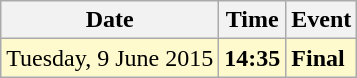<table class ="wikitable">
<tr>
<th>Date</th>
<th>Time</th>
<th>Event</th>
</tr>
<tr style="background-color:lemonchiffon;">
<td>Tuesday, 9 June 2015</td>
<td><strong>14:35</strong></td>
<td><strong>Final</strong></td>
</tr>
</table>
